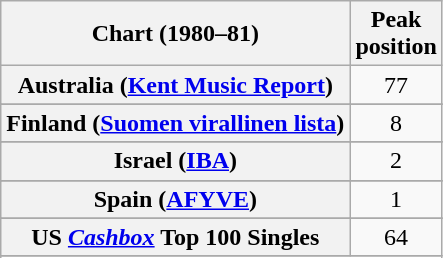<table class="wikitable sortable plainrowheaders" style="text-align:center">
<tr>
<th scope="col">Chart (1980–81)</th>
<th scope="col">Peak<br>position</th>
</tr>
<tr>
<th scope="row">Australia (<a href='#'>Kent Music Report</a>)</th>
<td style="text-align:center;">77</td>
</tr>
<tr>
</tr>
<tr>
</tr>
<tr>
</tr>
<tr>
<th scope="row">Finland (<a href='#'>Suomen virallinen lista</a>)</th>
<td>8</td>
</tr>
<tr>
</tr>
<tr>
<th scope="row">Israel (<a href='#'>IBA</a>)</th>
<td>2</td>
</tr>
<tr>
</tr>
<tr>
</tr>
<tr>
</tr>
<tr>
<th scope="row">Spain (<a href='#'>AFYVE</a>)</th>
<td>1</td>
</tr>
<tr>
</tr>
<tr>
</tr>
<tr>
</tr>
<tr>
</tr>
<tr>
</tr>
<tr>
<th scope="row">US <em><a href='#'>Cashbox</a></em> Top 100 Singles</th>
<td>64</td>
</tr>
<tr>
</tr>
<tr>
</tr>
</table>
